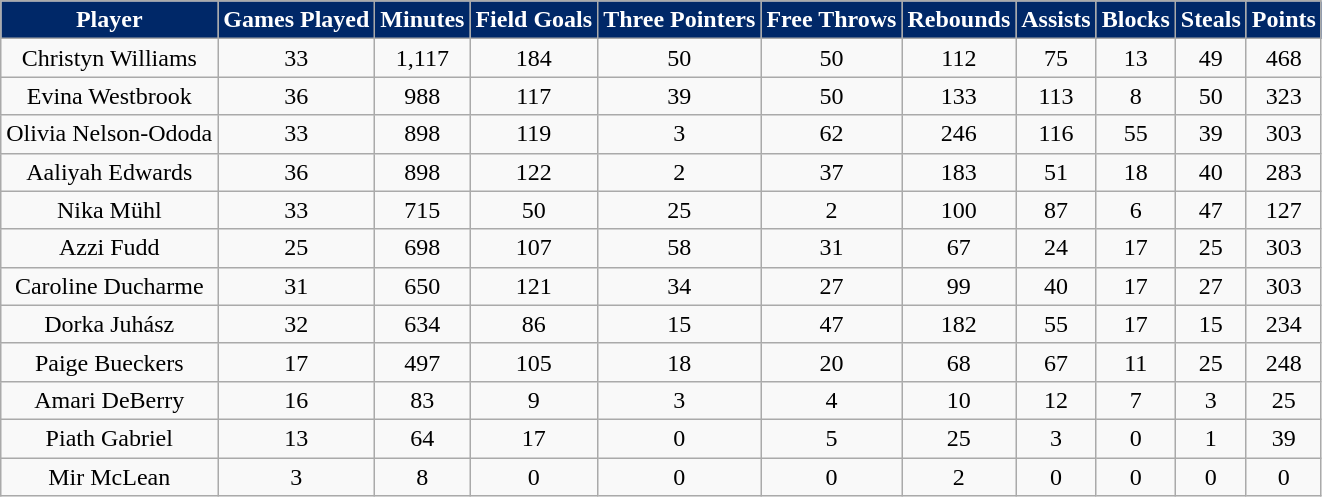<table class="wikitable sortable">
<tr align="center">
<th style="background:#002868;color:#FFFFFF;">Player</th>
<th style="background:#002868;color:#FFFFFF;">Games Played</th>
<th style="background:#002868;color:#FFFFFF;">Minutes</th>
<th style="background:#002868;color:#FFFFFF;">Field Goals</th>
<th style="background:#002868;color:#FFFFFF;">Three Pointers</th>
<th style="background:#002868;color:#FFFFFF;">Free Throws</th>
<th style="background:#002868;color:#FFFFFF;">Rebounds</th>
<th style="background:#002868;color:#FFFFFF;">Assists</th>
<th style="background:#002868;color:#FFFFFF;">Blocks</th>
<th style="background:#002868;color:#FFFFFF;">Steals</th>
<th style="background:#002868;color:#FFFFFF;">Points</th>
</tr>
<tr align="center" bgcolor="">
<td>Christyn Williams</td>
<td>33</td>
<td>1,117</td>
<td>184</td>
<td>50</td>
<td>50</td>
<td>112</td>
<td>75</td>
<td>13</td>
<td>49</td>
<td>468</td>
</tr>
<tr align="center" bgcolor="">
<td>Evina Westbrook</td>
<td>36</td>
<td>988</td>
<td>117</td>
<td>39</td>
<td>50</td>
<td>133</td>
<td>113</td>
<td>8</td>
<td>50</td>
<td>323</td>
</tr>
<tr align="center" bgcolor="">
<td>Olivia Nelson-Ododa</td>
<td>33</td>
<td>898</td>
<td>119</td>
<td>3</td>
<td>62</td>
<td>246</td>
<td>116</td>
<td>55</td>
<td>39</td>
<td>303</td>
</tr>
<tr align="center" bgcolor="">
<td>Aaliyah Edwards</td>
<td>36</td>
<td>898</td>
<td>122</td>
<td>2</td>
<td>37</td>
<td>183</td>
<td>51</td>
<td>18</td>
<td>40</td>
<td>283</td>
</tr>
<tr align="center" bgcolor="">
<td>Nika Mühl</td>
<td>33</td>
<td>715</td>
<td>50</td>
<td>25</td>
<td>2</td>
<td>100</td>
<td>87</td>
<td>6</td>
<td>47</td>
<td>127</td>
</tr>
<tr align="center" bgcolor="">
<td>Azzi Fudd</td>
<td>25</td>
<td>698</td>
<td>107</td>
<td>58</td>
<td>31</td>
<td>67</td>
<td>24</td>
<td>17</td>
<td>25</td>
<td>303</td>
</tr>
<tr align="center" bgcolor="">
<td>Caroline Ducharme</td>
<td>31</td>
<td>650</td>
<td>121</td>
<td>34</td>
<td>27</td>
<td>99</td>
<td>40</td>
<td>17</td>
<td>27</td>
<td>303</td>
</tr>
<tr align="center" bgcolor="">
<td>Dorka Juhász</td>
<td>32</td>
<td>634</td>
<td>86</td>
<td>15</td>
<td>47</td>
<td>182</td>
<td>55</td>
<td>17</td>
<td>15</td>
<td>234</td>
</tr>
<tr align="center" bgcolor="">
<td>Paige Bueckers</td>
<td>17</td>
<td>497</td>
<td>105</td>
<td>18</td>
<td>20</td>
<td>68</td>
<td>67</td>
<td>11</td>
<td>25</td>
<td>248</td>
</tr>
<tr align="center" bgcolor="">
<td>Amari DeBerry</td>
<td>16</td>
<td>83</td>
<td>9</td>
<td>3</td>
<td>4</td>
<td>10</td>
<td>12</td>
<td>7</td>
<td>3</td>
<td>25</td>
</tr>
<tr align="center" bgcolor="">
<td>Piath Gabriel</td>
<td>13</td>
<td>64</td>
<td>17</td>
<td>0</td>
<td>5</td>
<td>25</td>
<td>3</td>
<td>0</td>
<td>1</td>
<td>39</td>
</tr>
<tr align="center" bgcolor="">
<td>Mir McLean</td>
<td>3</td>
<td>8</td>
<td>0</td>
<td>0</td>
<td>0</td>
<td>2</td>
<td>0</td>
<td>0</td>
<td>0</td>
<td>0</td>
</tr>
</table>
